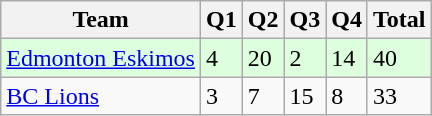<table class="wikitable">
<tr>
<th>Team</th>
<th>Q1</th>
<th>Q2</th>
<th>Q3</th>
<th>Q4</th>
<th>Total</th>
</tr>
<tr style="background-color:#ddffdd">
<td><a href='#'>Edmonton Eskimos</a></td>
<td>4</td>
<td>20</td>
<td>2</td>
<td>14</td>
<td>40</td>
</tr>
<tr>
<td><a href='#'>BC Lions</a></td>
<td>3</td>
<td>7</td>
<td>15</td>
<td>8</td>
<td>33</td>
</tr>
</table>
